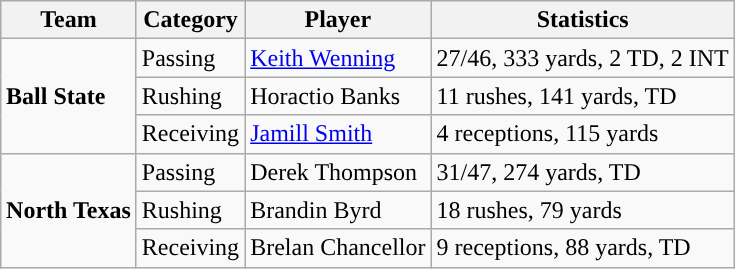<table class="wikitable" style="float: right;">
<tr>
<th>Team</th>
<th>Category</th>
<th>Player</th>
<th>Statistics</th>
</tr>
<tr>
<td rowspan=3><strong>Ball State</strong></td>
<td>Passing</td>
<td><a href='#'>Keith Wenning</a></td>
<td>27/46, 333 yards, 2 TD, 2 INT</td>
</tr>
<tr>
<td>Rushing</td>
<td>Horactio Banks</td>
<td>11 rushes, 141 yards, TD</td>
</tr>
<tr>
<td>Receiving</td>
<td><a href='#'>Jamill Smith</a></td>
<td>4 receptions, 115 yards</td>
</tr>
<tr>
<td rowspan=3><strong>North Texas</strong></td>
<td>Passing</td>
<td>Derek Thompson</td>
<td>31/47, 274 yards, TD</td>
</tr>
<tr>
<td>Rushing</td>
<td>Brandin Byrd</td>
<td>18 rushes, 79 yards</td>
</tr>
<tr>
<td>Receiving</td>
<td>Brelan Chancellor</td>
<td>9 receptions, 88 yards, TD</td>
</tr>
</table>
